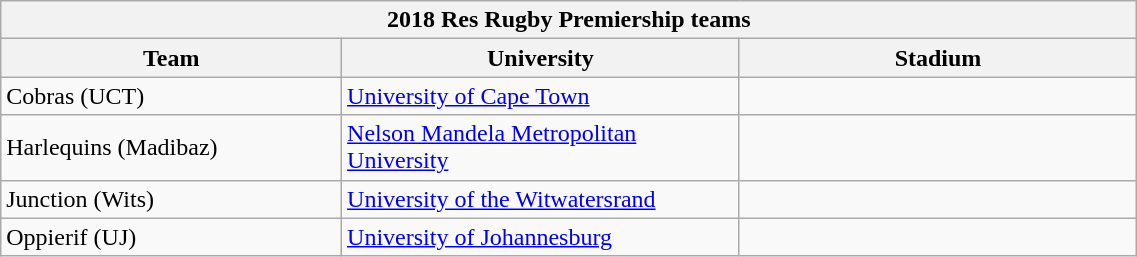<table class="wikitable sortable" style="text-align:left; font-size:100%; width:60%">
<tr>
<th colspan="100%">2018 Res Rugby Premiership teams</th>
</tr>
<tr>
<th style="width:30%;">Team</th>
<th style="width:35%;">University</th>
<th style="width:35%;">Stadium</th>
</tr>
<tr>
<td>Cobras (UCT)</td>
<td><a href='#'>University of Cape Town</a></td>
<td></td>
</tr>
<tr>
<td>Harlequins (Madibaz)</td>
<td><a href='#'>Nelson Mandela Metropolitan University</a></td>
<td></td>
</tr>
<tr>
<td>Junction (Wits)</td>
<td><a href='#'>University of the Witwatersrand</a></td>
<td></td>
</tr>
<tr>
<td>Oppierif (UJ)</td>
<td><a href='#'>University of Johannesburg</a></td>
<td></td>
</tr>
</table>
